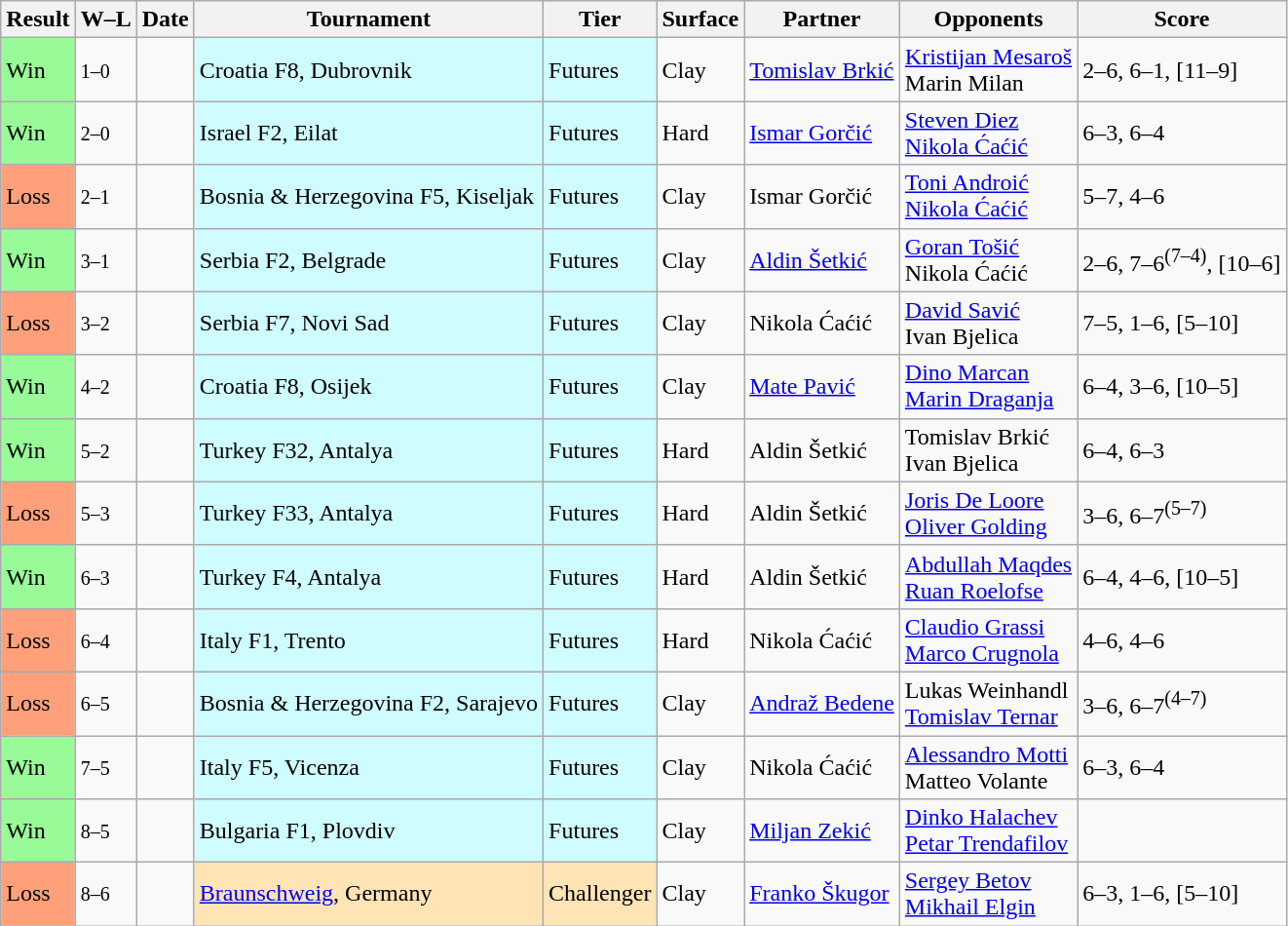<table class="sortable wikitable nowrap">
<tr>
<th>Result</th>
<th class="unsortable">W–L</th>
<th>Date</th>
<th>Tournament</th>
<th>Tier</th>
<th>Surface</th>
<th>Partner</th>
<th>Opponents</th>
<th class="unsortable">Score</th>
</tr>
<tr>
<td bgcolor=98FB98>Win</td>
<td><small>1–0</small></td>
<td></td>
<td style="background:#cffcff;">Croatia F8, Dubrovnik</td>
<td style="background:#cffcff;">Futures</td>
<td>Clay</td>
<td> <a href='#'>Tomislav Brkić</a></td>
<td> <a href='#'>Kristijan Mesaroš</a> <br>  Marin Milan</td>
<td>2–6, 6–1, [11–9]</td>
</tr>
<tr>
<td bgcolor=98FB98>Win</td>
<td><small>2–0</small></td>
<td></td>
<td style="background:#cffcff;">Israel F2, Eilat</td>
<td style="background:#cffcff;">Futures</td>
<td>Hard</td>
<td> <a href='#'>Ismar Gorčić</a></td>
<td> <a href='#'>Steven Diez</a> <br>  <a href='#'>Nikola Ćaćić</a></td>
<td>6–3, 6–4</td>
</tr>
<tr>
<td bgcolor=FFA07A>Loss</td>
<td><small>2–1</small></td>
<td></td>
<td style="background:#cffcff;">Bosnia & Herzegovina F5, Kiseljak</td>
<td style="background:#cffcff;">Futures</td>
<td>Clay</td>
<td> Ismar Gorčić</td>
<td> <a href='#'>Toni Androić</a> <br>  <a href='#'>Nikola Ćaćić</a></td>
<td>5–7, 4–6</td>
</tr>
<tr>
<td bgcolor=98FB98>Win</td>
<td><small>3–1</small></td>
<td></td>
<td style="background:#cffcff;">Serbia F2, Belgrade</td>
<td style="background:#cffcff;">Futures</td>
<td>Clay</td>
<td> <a href='#'>Aldin Šetkić</a></td>
<td> <a href='#'>Goran Tošić</a> <br>  Nikola Ćaćić</td>
<td>2–6, 7–6<sup>(7–4)</sup>, [10–6]</td>
</tr>
<tr>
<td bgcolor=FFA07A>Loss</td>
<td><small>3–2</small></td>
<td></td>
<td style="background:#cffcff;">Serbia F7, Novi Sad</td>
<td style="background:#cffcff;">Futures</td>
<td>Clay</td>
<td> Nikola Ćaćić</td>
<td> <a href='#'>David Savić</a> <br>  Ivan Bjelica</td>
<td>7–5, 1–6, [5–10]</td>
</tr>
<tr>
<td bgcolor=98FB98>Win</td>
<td><small>4–2</small></td>
<td></td>
<td style="background:#cffcff;">Croatia F8, Osijek</td>
<td style="background:#cffcff;">Futures</td>
<td>Clay</td>
<td> <a href='#'>Mate Pavić</a></td>
<td> <a href='#'>Dino Marcan</a> <br>  <a href='#'>Marin Draganja</a></td>
<td>6–4, 3–6, [10–5]</td>
</tr>
<tr>
<td bgcolor=98FB98>Win</td>
<td><small>5–2</small></td>
<td></td>
<td style="background:#cffcff;">Turkey F32, Antalya</td>
<td style="background:#cffcff;">Futures</td>
<td>Hard</td>
<td> Aldin Šetkić</td>
<td> Tomislav Brkić <br>  Ivan Bjelica</td>
<td>6–4, 6–3</td>
</tr>
<tr>
<td bgcolor=FFA07A>Loss</td>
<td><small>5–3</small></td>
<td></td>
<td style="background:#cffcff;">Turkey F33, Antalya</td>
<td style="background:#cffcff;">Futures</td>
<td>Hard</td>
<td> Aldin Šetkić</td>
<td> <a href='#'>Joris De Loore</a> <br>  <a href='#'>Oliver Golding</a></td>
<td>3–6, 6–7<sup>(5–7)</sup></td>
</tr>
<tr>
<td bgcolor=98FB98>Win</td>
<td><small>6–3</small></td>
<td></td>
<td style="background:#cffcff;">Turkey F4, Antalya</td>
<td style="background:#cffcff;">Futures</td>
<td>Hard</td>
<td> Aldin Šetkić</td>
<td> <a href='#'>Abdullah Maqdes</a> <br>  <a href='#'>Ruan Roelofse</a></td>
<td>6–4, 4–6, [10–5]</td>
</tr>
<tr>
<td bgcolor=FFA07A>Loss</td>
<td><small>6–4</small></td>
<td></td>
<td style="background:#cffcff;">Italy F1, Trento</td>
<td style="background:#cffcff;">Futures</td>
<td>Hard</td>
<td> Nikola Ćaćić</td>
<td> <a href='#'>Claudio Grassi</a> <br>  <a href='#'>Marco Crugnola</a></td>
<td>4–6, 4–6</td>
</tr>
<tr>
<td bgcolor=FFA07A>Loss</td>
<td><small>6–5</small></td>
<td></td>
<td style="background:#cffcff;">Bosnia & Herzegovina F2, Sarajevo</td>
<td style="background:#cffcff;">Futures</td>
<td>Clay</td>
<td> <a href='#'>Andraž Bedene</a></td>
<td> Lukas Weinhandl <br>  <a href='#'>Tomislav Ternar</a></td>
<td>3–6, 6–7<sup>(4–7)</sup></td>
</tr>
<tr>
<td bgcolor=98FB98>Win</td>
<td><small>7–5</small></td>
<td></td>
<td style="background:#cffcff;">Italy F5, Vicenza</td>
<td style="background:#cffcff;">Futures</td>
<td>Clay</td>
<td> Nikola Ćaćić</td>
<td> <a href='#'>Alessandro Motti</a> <br>  Matteo Volante</td>
<td>6–3, 6–4</td>
</tr>
<tr>
<td bgcolor=98FB98>Win</td>
<td><small>8–5</small></td>
<td></td>
<td style="background:#cffcff;">Bulgaria F1, Plovdiv</td>
<td style="background:#cffcff;">Futures</td>
<td>Clay</td>
<td> <a href='#'>Miljan Zekić</a></td>
<td> <a href='#'>Dinko Halachev</a> <br>  <a href='#'>Petar Trendafilov</a></td>
<td></td>
</tr>
<tr>
<td bgcolor=FFA07A>Loss</td>
<td><small>8–6</small></td>
<td><a href='#'></a></td>
<td style="background:moccasin;"><a href='#'>Braunschweig</a>, Germany</td>
<td style="background:moccasin;">Challenger</td>
<td>Clay</td>
<td> <a href='#'>Franko Škugor</a></td>
<td> <a href='#'>Sergey Betov</a> <br>  <a href='#'>Mikhail Elgin</a></td>
<td>6–3, 1–6, [5–10]</td>
</tr>
</table>
